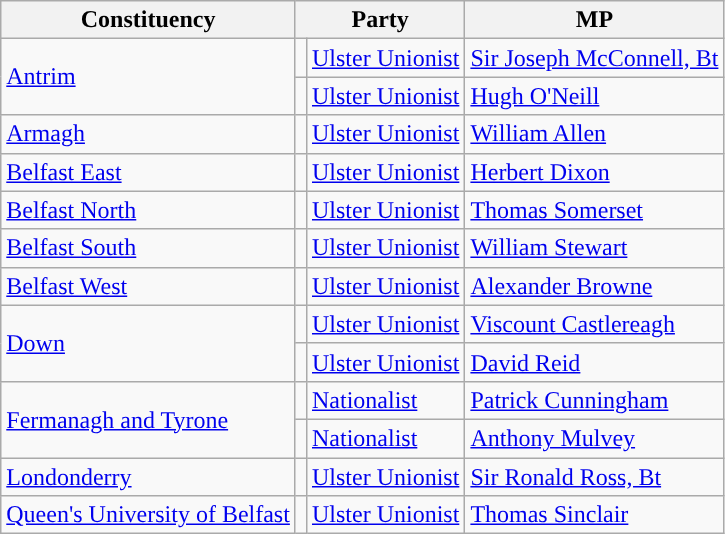<table class=wikitable>
<tr>
<th>Constituency</th>
<th colspan=2>Party</th>
<th>MP</th>
</tr>
<tr>
<td rowspan=2><a href='#'>Antrim</a></td>
<td style="background-color: "></td>
<td><a href='#'>Ulster Unionist</a></td>
<td><a href='#'>Sir Joseph McConnell, Bt</a></td>
</tr>
<tr>
<td style="background-color: "></td>
<td><a href='#'>Ulster Unionist</a></td>
<td><a href='#'>Hugh O'Neill</a></td>
</tr>
<tr>
<td><a href='#'>Armagh</a></td>
<td style="background-color: "></td>
<td><a href='#'>Ulster Unionist</a></td>
<td><a href='#'>William Allen</a></td>
</tr>
<tr>
<td><a href='#'>Belfast East</a></td>
<td style="background-color: "></td>
<td><a href='#'>Ulster Unionist</a></td>
<td><a href='#'>Herbert Dixon</a></td>
</tr>
<tr>
<td><a href='#'>Belfast North</a></td>
<td style="background-color: "></td>
<td><a href='#'>Ulster Unionist</a></td>
<td><a href='#'>Thomas Somerset</a></td>
</tr>
<tr>
<td><a href='#'>Belfast South</a></td>
<td style="background-color: "></td>
<td><a href='#'>Ulster Unionist</a></td>
<td><a href='#'>William Stewart</a></td>
</tr>
<tr>
<td><a href='#'>Belfast West</a></td>
<td style="background-color: "></td>
<td><a href='#'>Ulster Unionist</a></td>
<td><a href='#'>Alexander Browne</a></td>
</tr>
<tr>
<td rowspan=2><a href='#'>Down</a></td>
<td style="background-color: "></td>
<td><a href='#'>Ulster Unionist</a></td>
<td><a href='#'>Viscount Castlereagh</a></td>
</tr>
<tr>
<td style="background-color: "></td>
<td><a href='#'>Ulster Unionist</a></td>
<td><a href='#'>David Reid</a></td>
</tr>
<tr>
<td rowspan=2><a href='#'>Fermanagh and Tyrone</a></td>
<td style="background-color: "></td>
<td><a href='#'>Nationalist</a></td>
<td><a href='#'>Patrick Cunningham</a></td>
</tr>
<tr>
<td style="background-color: "></td>
<td><a href='#'>Nationalist</a></td>
<td><a href='#'>Anthony Mulvey</a></td>
</tr>
<tr>
<td><a href='#'>Londonderry</a></td>
<td style="background-color: "></td>
<td><a href='#'>Ulster Unionist</a></td>
<td><a href='#'>Sir Ronald Ross, Bt</a></td>
</tr>
<tr>
<td><a href='#'>Queen's University of Belfast</a></td>
<td style="background-color: "></td>
<td><a href='#'>Ulster Unionist</a></td>
<td><a href='#'>Thomas Sinclair</a></td>
</tr>
</table>
